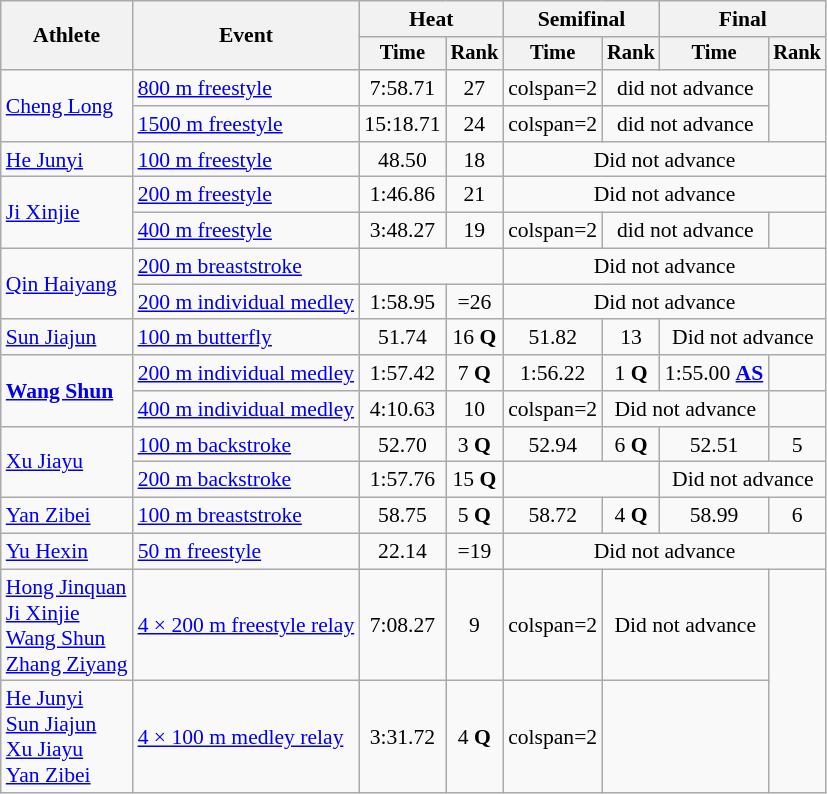<table class=wikitable style="font-size:90%">
<tr>
<th rowspan="2">Athlete</th>
<th rowspan="2">Event</th>
<th colspan="2">Heat</th>
<th colspan="2">Semifinal</th>
<th colspan="2">Final</th>
</tr>
<tr style="font-size:95%">
<th>Time</th>
<th>Rank</th>
<th>Time</th>
<th>Rank</th>
<th>Time</th>
<th>Rank</th>
</tr>
<tr align=center>
<td align=left rowspan=2><a href='#'>Cheng Long</a></td>
<td align=left><a href='#'>800 m freestyle</a></td>
<td>7:58.71</td>
<td>27</td>
<td>colspan=2 </td>
<td colspan="2">did not advance</td>
</tr>
<tr align=center>
<td align=left><a href='#'>1500 m freestyle</a></td>
<td>15:18.71</td>
<td>24</td>
<td>colspan=2 </td>
<td colspan="2">did not advance</td>
</tr>
<tr align=center>
<td align=left><a href='#'>He Junyi</a></td>
<td align=left><a href='#'>100 m freestyle</a></td>
<td>48.50</td>
<td>18</td>
<td colspan="4">Did not advance</td>
</tr>
<tr align=center>
<td align=left rowspan=2><a href='#'>Ji Xinjie</a></td>
<td align=left><a href='#'>200 m freestyle</a></td>
<td>1:46.86</td>
<td>21</td>
<td colspan="4">Did not advance</td>
</tr>
<tr align=center>
<td align=left><a href='#'>400 m freestyle</a></td>
<td>3:48.27</td>
<td>19</td>
<td>colspan=2 </td>
<td colspan="2">did not advance</td>
</tr>
<tr align=center>
<td align=left rowspan=2><a href='#'>Qin Haiyang</a></td>
<td align=left><a href='#'>200 m breaststroke</a></td>
<td colspan="2"></td>
<td colspan="4">Did not advance</td>
</tr>
<tr align=center>
<td align=left><a href='#'>200 m individual medley</a></td>
<td>1:58.95</td>
<td>=26</td>
<td colspan="4">Did not advance</td>
</tr>
<tr align=center>
<td align=left><a href='#'>Sun Jiajun</a></td>
<td align=left><a href='#'>100 m butterfly</a></td>
<td>51.74</td>
<td>16 <strong>Q</strong></td>
<td>51.82</td>
<td>13</td>
<td colspan="2">Did not advance</td>
</tr>
<tr align=center>
<td align=left rowspan=2><strong><a href='#'>Wang Shun</a></strong></td>
<td align=left><a href='#'>200 m individual medley</a></td>
<td>1:57.42</td>
<td>7 <strong>Q</strong></td>
<td>1:56.22</td>
<td>1 <strong>Q</strong></td>
<td>1:55.00 <strong><a href='#'>AS</a></strong></td>
<td></td>
</tr>
<tr align=center>
<td align=left><a href='#'>400 m individual medley</a></td>
<td>4:10.63</td>
<td>10</td>
<td>colspan=2 </td>
<td colspan=2>Did not advance</td>
</tr>
<tr align=center>
<td align=left rowspan=2><a href='#'>Xu Jiayu</a></td>
<td align=left><a href='#'>100 m backstroke</a></td>
<td>52.70</td>
<td>3 <strong>Q</strong></td>
<td>52.94</td>
<td>6 <strong>Q</strong></td>
<td>52.51</td>
<td>5</td>
</tr>
<tr align=center>
<td align=left><a href='#'>200 m backstroke</a></td>
<td>1:57.76</td>
<td>15 <strong>Q</strong></td>
<td colspan=2></td>
<td colspan=2>Did not advance</td>
</tr>
<tr align=center>
<td align=left><a href='#'>Yan Zibei</a></td>
<td align=left><a href='#'>100 m breaststroke</a></td>
<td>58.75</td>
<td>5 <strong>Q</strong></td>
<td>58.72</td>
<td>4 <strong>Q</strong></td>
<td>58.99</td>
<td>6</td>
</tr>
<tr align=center>
<td align=left><a href='#'>Yu Hexin</a></td>
<td align=left><a href='#'>50 m freestyle</a></td>
<td>22.14</td>
<td>=19</td>
<td colspan="4">Did not advance</td>
</tr>
<tr align=center>
<td align=left><a href='#'>Hong Jinquan</a><br><a href='#'>Ji Xinjie</a><br><a href='#'>Wang Shun</a><br><a href='#'>Zhang Ziyang</a></td>
<td align=left><a href='#'>4 × 200 m freestyle relay</a></td>
<td>7:08.27</td>
<td>9</td>
<td>colspan=2 </td>
<td colspan="2">Did not advance</td>
</tr>
<tr align=center>
<td align=left><a href='#'>He Junyi</a><br><a href='#'>Sun Jiajun</a><br><a href='#'>Xu Jiayu</a><br><a href='#'>Yan Zibei</a></td>
<td align=left><a href='#'>4 × 100 m medley relay</a></td>
<td>3:31.72</td>
<td>4 <strong>Q</strong></td>
<td>colspan=2 </td>
<td colspan="2"></td>
</tr>
</table>
